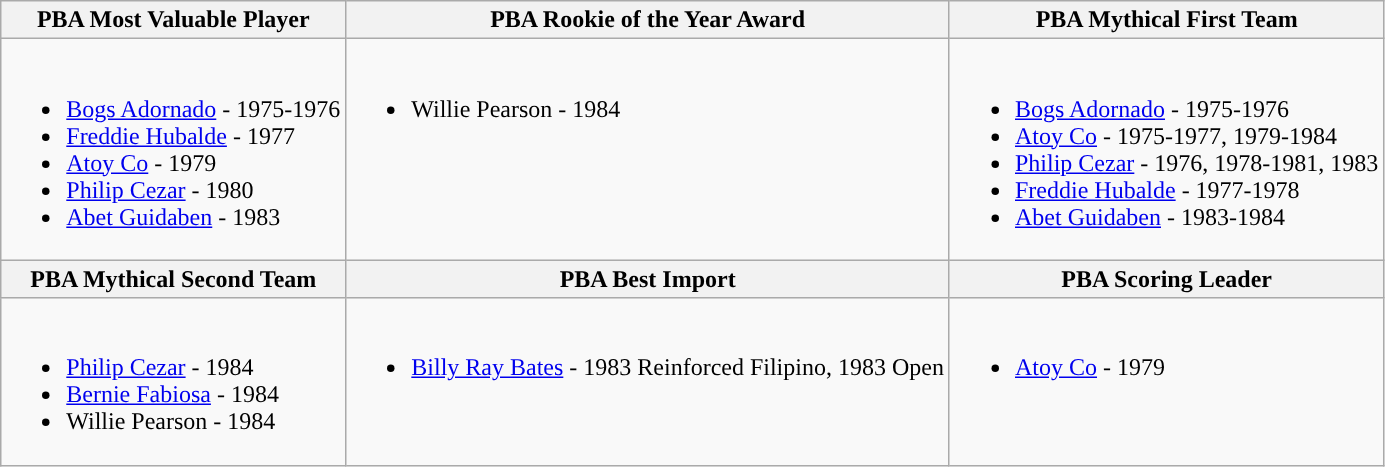<table class=wikitable>
<tr>
<th>PBA Most Valuable Player</th>
<th>PBA Rookie of the Year Award</th>
<th>PBA Mythical First Team</th>
</tr>
<tr>
<td valign="top"><br><ul><li><a href='#'>Bogs Adornado</a> - 1975-1976</li><li><a href='#'>Freddie Hubalde</a> - 1977</li><li><a href='#'>Atoy Co</a> - 1979</li><li><a href='#'>Philip Cezar</a> - 1980</li><li><a href='#'>Abet Guidaben</a> - 1983</li></ul></td>
<td valign="top"><br><ul><li>Willie Pearson - 1984</li></ul></td>
<td valign="top"><br><ul><li><a href='#'>Bogs Adornado</a> - 1975-1976</li><li><a href='#'>Atoy Co</a> - 1975-1977, 1979-1984</li><li><a href='#'>Philip Cezar</a> - 1976, 1978-1981, 1983</li><li><a href='#'>Freddie Hubalde</a> - 1977-1978</li><li><a href='#'>Abet Guidaben</a> - 1983-1984</li></ul></td>
</tr>
<tr>
<th>PBA Mythical Second Team</th>
<th>PBA Best Import</th>
<th>PBA Scoring Leader</th>
</tr>
<tr>
<td valign="top"><br><ul><li><a href='#'>Philip Cezar</a> - 1984</li><li><a href='#'>Bernie Fabiosa</a> - 1984</li><li>Willie Pearson - 1984</li></ul></td>
<td valign="top"><br><ul><li><a href='#'>Billy Ray Bates</a> - 1983 Reinforced Filipino, 1983 Open</li></ul></td>
<td valign="top"><br><ul><li><a href='#'>Atoy Co</a> - 1979</li></ul></td>
</tr>
</table>
